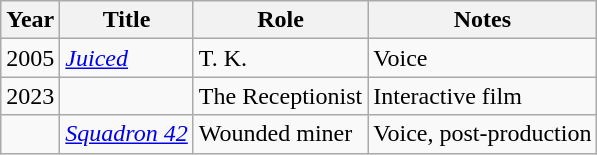<table class="wikitable sortable">
<tr>
<th>Year</th>
<th>Title</th>
<th>Role</th>
<th class="unsortable">Notes</th>
</tr>
<tr>
<td>2005</td>
<td><em><a href='#'>Juiced</a></em></td>
<td>T. K.</td>
<td>Voice</td>
</tr>
<tr>
<td>2023</td>
<td></td>
<td>The Receptionist</td>
<td>Interactive film</td>
</tr>
<tr>
<td></td>
<td><em><a href='#'>Squadron 42</a></em></td>
<td>Wounded miner</td>
<td>Voice, post-production</td>
</tr>
</table>
